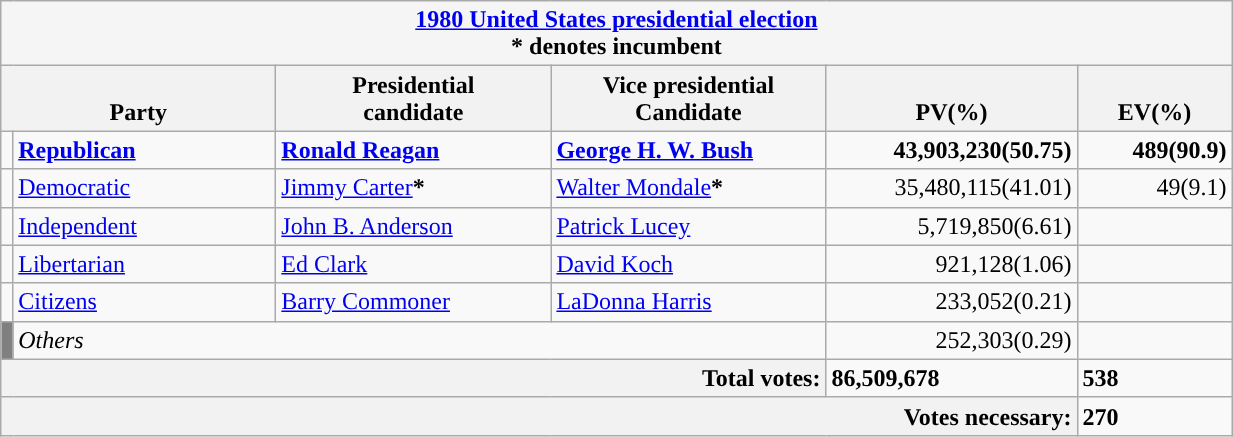<table class="wikitable">
<tr>
<th colspan=6 style="background:#f5f5f5"><a href='#'>1980 United States presidential election</a><br>* denotes incumbent</th>
</tr>
<tr style="vertical-align:bottom;">
<th style="width: 11em;" colspan=2>Party</th>
<th>Presidential<br>candidate</th>
<th>Vice presidential<br>Candidate</th>
<th><abbr>PV</abbr>(%)</th>
<th><abbr>EV</abbr>(%)</th>
</tr>
<tr>
<td style="background-color: "></td>
<td style="width: 10.5em;"><strong><a href='#'>Republican</a></strong></td>
<td style="width: 11em;"><strong><a href='#'>Ronald Reagan</a></strong></td>
<td style="width: 11em;"><strong><a href='#'>George H. W. Bush</a></strong></td>
<td style="width: 10em; text-align:right"><strong>43,903,230(50.75)</strong></td>
<td style="width: 6em; text-align:right"><strong>489(90.9)</strong></td>
</tr>
<tr>
<td style="background-color: "></td>
<td><a href='#'>Democratic</a></td>
<td><a href='#'>Jimmy Carter</a><strong>*</strong></td>
<td><a href='#'>Walter Mondale</a><strong>*</strong></td>
<td style="text-align:right">35,480,115(41.01)</td>
<td style="text-align:right">49(9.1)</td>
</tr>
<tr>
<td style="background-color: "></td>
<td><a href='#'>Independent</a></td>
<td><a href='#'>John B. Anderson</a></td>
<td><a href='#'>Patrick Lucey</a></td>
<td style="text-align:right">5,719,850(6.61)</td>
<td style="text-align:right"></td>
</tr>
<tr>
<td style="background-color: "></td>
<td><a href='#'>Libertarian</a></td>
<td><a href='#'>Ed Clark</a></td>
<td><a href='#'>David Koch</a></td>
<td style="text-align:right">921,128(1.06)</td>
<td style="text-align:right"></td>
</tr>
<tr>
<td style="background-color: "></td>
<td><a href='#'>Citizens</a></td>
<td><a href='#'>Barry Commoner</a></td>
<td><a href='#'>LaDonna Harris</a></td>
<td style="text-align:right">233,052(0.21)</td>
<td style="text-align:right"></td>
</tr>
<tr>
<td style="background-color: gray"></td>
<td colspan=3><em>Others</em></td>
<td style="text-align:right">252,303(0.29)</td>
<td style="text-align:right"></td>
</tr>
<tr>
<th colspan=4 style="text-align:right">Total votes:</th>
<td><strong>86,509,678</strong></td>
<td><strong>538</strong></td>
</tr>
<tr>
<th colspan=5 style="text-align:right">Votes necessary:</th>
<td><strong>270</strong></td>
</tr>
</table>
